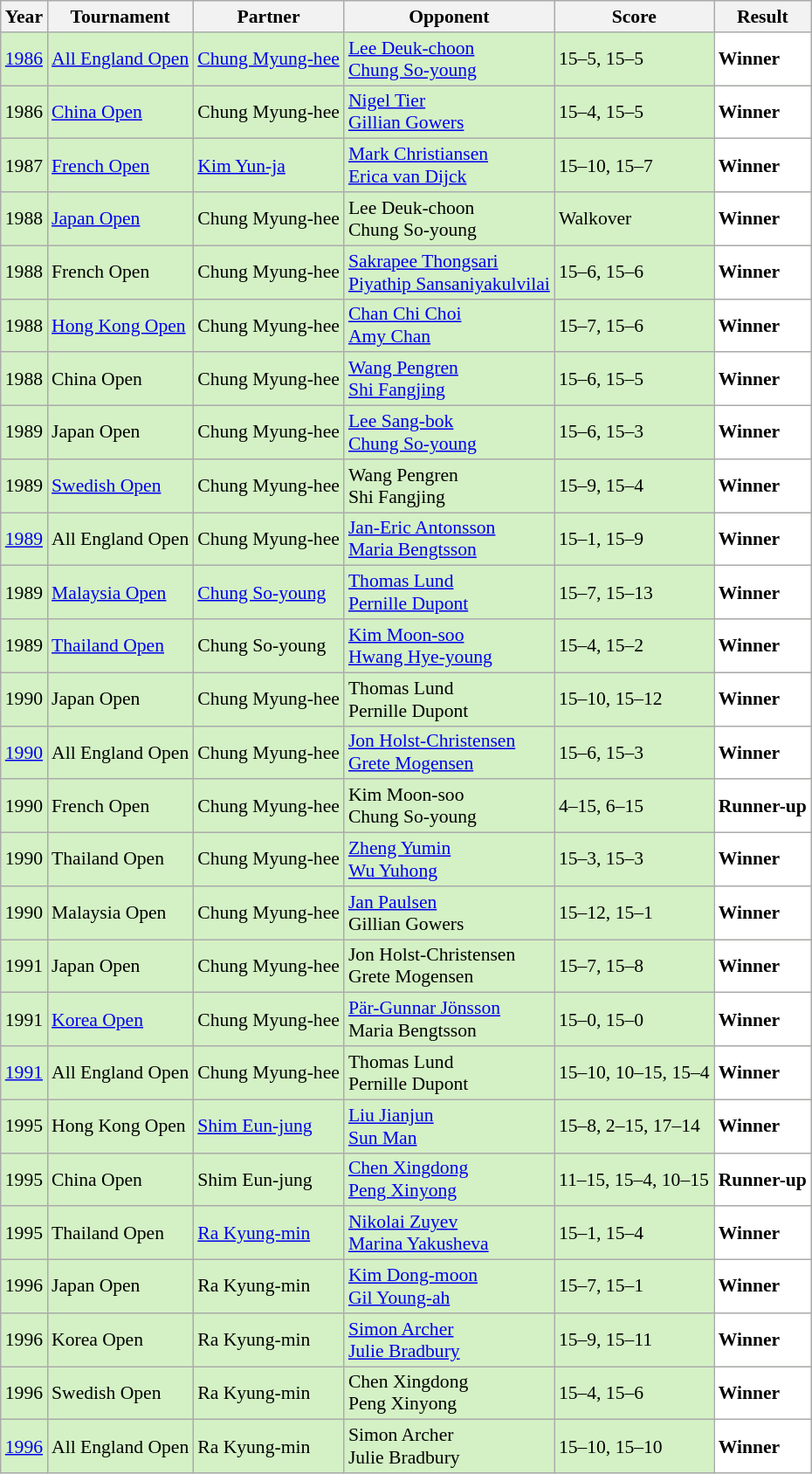<table class="sortable wikitable" style="font-size: 90%;">
<tr>
<th>Year</th>
<th>Tournament</th>
<th>Partner</th>
<th>Opponent</th>
<th>Score</th>
<th>Result</th>
</tr>
<tr style="background:#D4F1C5">
<td align="center"><a href='#'>1986</a></td>
<td align="left"><a href='#'>All England Open</a></td>
<td align="left"> <a href='#'>Chung Myung-hee</a></td>
<td align="left"> <a href='#'>Lee Deuk-choon</a> <br>  <a href='#'>Chung So-young</a></td>
<td align="left">15–5, 15–5</td>
<td style="text-align:left; background:white"> <strong>Winner</strong></td>
</tr>
<tr style="background:#D4F1C5">
<td align="center">1986</td>
<td align="left"><a href='#'>China Open</a></td>
<td align="left"> Chung Myung-hee</td>
<td align="left"> <a href='#'>Nigel Tier</a> <br>  <a href='#'>Gillian Gowers</a></td>
<td align="left">15–4, 15–5</td>
<td style="text-align:left; background:white"> <strong>Winner</strong></td>
</tr>
<tr style="background:#D4F1C5">
<td align="center">1987</td>
<td align="left"><a href='#'>French Open</a></td>
<td align="left"> <a href='#'>Kim Yun-ja</a></td>
<td align="left"> <a href='#'>Mark Christiansen</a> <br>  <a href='#'>Erica van Dijck</a></td>
<td align="left">15–10, 15–7</td>
<td style="text-align:left; background:white"> <strong>Winner</strong></td>
</tr>
<tr style="background:#D4F1C5">
<td align="center">1988</td>
<td align="left"><a href='#'>Japan Open</a></td>
<td align="left"> Chung Myung-hee</td>
<td align="left"> Lee Deuk-choon <br>  Chung So-young</td>
<td align="left">Walkover</td>
<td style="text-align:left; background:white"> <strong>Winner</strong></td>
</tr>
<tr style="background:#D4F1C5">
<td align="center">1988</td>
<td align="left">French Open</td>
<td align="left"> Chung Myung-hee</td>
<td align="left"> <a href='#'>Sakrapee Thongsari</a> <br>  <a href='#'>Piyathip Sansaniyakulvilai</a></td>
<td align="left">15–6, 15–6</td>
<td style="text-align:left; background:white"> <strong>Winner</strong></td>
</tr>
<tr style="background:#D4F1C5">
<td align="center">1988</td>
<td align="left"><a href='#'>Hong Kong Open</a></td>
<td align="left"> Chung Myung-hee</td>
<td align="left"> <a href='#'>Chan Chi Choi</a> <br>  <a href='#'>Amy Chan</a></td>
<td align="left">15–7, 15–6</td>
<td style="text-align:left; background:white"> <strong>Winner</strong></td>
</tr>
<tr style="background:#D4F1C5">
<td align="center">1988</td>
<td align="left">China Open</td>
<td align="left"> Chung Myung-hee</td>
<td align="left"> <a href='#'>Wang Pengren</a> <br>  <a href='#'>Shi Fangjing</a></td>
<td align="left">15–6, 15–5</td>
<td style="text-align:left; background:white"> <strong>Winner</strong></td>
</tr>
<tr style="background:#D4F1C5">
<td align="center">1989</td>
<td align="left">Japan Open</td>
<td align="left"> Chung Myung-hee</td>
<td align="left"> <a href='#'>Lee Sang-bok</a> <br>  <a href='#'>Chung So-young</a></td>
<td align="left">15–6, 15–3</td>
<td style="text-align:left; background:white"> <strong>Winner</strong></td>
</tr>
<tr style="background:#D4F1C5">
<td align="center">1989</td>
<td align="left"><a href='#'>Swedish Open</a></td>
<td align="left"> Chung Myung-hee</td>
<td align="left"> Wang Pengren <br>  Shi Fangjing</td>
<td align="left">15–9, 15–4</td>
<td style="text-align:left; background:white"> <strong>Winner</strong></td>
</tr>
<tr style="background:#D4F1C5">
<td align="center"><a href='#'>1989</a></td>
<td align="left">All England Open</td>
<td align="left"> Chung Myung-hee</td>
<td align="left"> <a href='#'>Jan-Eric Antonsson</a> <br>  <a href='#'>Maria Bengtsson</a></td>
<td align="left">15–1, 15–9</td>
<td style="text-align:left; background:white"> <strong>Winner</strong></td>
</tr>
<tr style="background:#D4F1C5">
<td align="center">1989</td>
<td align="left"><a href='#'>Malaysia Open</a></td>
<td align="left"> <a href='#'>Chung So-young</a></td>
<td align="left"> <a href='#'>Thomas Lund</a> <br>  <a href='#'>Pernille Dupont</a></td>
<td align="left">15–7, 15–13</td>
<td style="text-align:left; background:white"> <strong>Winner</strong></td>
</tr>
<tr style="background:#D4F1C5">
<td align="center">1989</td>
<td align="left"><a href='#'>Thailand Open</a></td>
<td align="left"> Chung So-young</td>
<td align="left"> <a href='#'>Kim Moon-soo</a> <br>  <a href='#'>Hwang Hye-young</a></td>
<td align="left">15–4, 15–2</td>
<td style="text-align:left; background:white"> <strong>Winner</strong></td>
</tr>
<tr style="background:#D4F1C5">
<td align="center">1990</td>
<td align="left">Japan Open</td>
<td align="left"> Chung Myung-hee</td>
<td align="left"> Thomas Lund <br>  Pernille Dupont</td>
<td align="left">15–10, 15–12</td>
<td style="text-align:left; background:white"> <strong>Winner</strong></td>
</tr>
<tr style="background:#D4F1C5">
<td align="center"><a href='#'>1990</a></td>
<td align="left">All England Open</td>
<td align="left"> Chung Myung-hee</td>
<td align="left"> <a href='#'>Jon Holst-Christensen</a> <br>  <a href='#'>Grete Mogensen</a></td>
<td align="left">15–6, 15–3</td>
<td style="text-align:left; background:white"> <strong>Winner</strong></td>
</tr>
<tr style="background:#D4F1C5">
<td align="center">1990</td>
<td align="left">French Open</td>
<td align="left"> Chung Myung-hee</td>
<td align="left"> Kim Moon-soo <br>  Chung So-young</td>
<td align="left">4–15, 6–15</td>
<td style="text-align:left; background:white"> <strong>Runner-up</strong></td>
</tr>
<tr style="background:#D4F1C5">
<td align="center">1990</td>
<td align="left">Thailand Open</td>
<td align="left"> Chung Myung-hee</td>
<td align="left"> <a href='#'>Zheng Yumin</a> <br>  <a href='#'>Wu Yuhong</a></td>
<td align="left">15–3, 15–3</td>
<td style="text-align:left; background:white"> <strong>Winner</strong></td>
</tr>
<tr style="background:#D4F1C5">
<td align="center">1990</td>
<td align="left">Malaysia Open</td>
<td align="left"> Chung Myung-hee</td>
<td align="left"> <a href='#'>Jan Paulsen</a> <br>  Gillian Gowers</td>
<td align="left">15–12, 15–1</td>
<td style="text-align:left; background:white"> <strong>Winner</strong></td>
</tr>
<tr style="background:#D4F1C5">
<td align="center">1991</td>
<td align="left">Japan Open</td>
<td align="left"> Chung Myung-hee</td>
<td align="left"> Jon Holst-Christensen <br>  Grete Mogensen</td>
<td align="left">15–7, 15–8</td>
<td style="text-align:left; background:white"> <strong>Winner</strong></td>
</tr>
<tr style="background:#D4F1C5">
<td align="center">1991</td>
<td align="left"><a href='#'>Korea Open</a></td>
<td align="left"> Chung Myung-hee</td>
<td align="left"> <a href='#'>Pär-Gunnar Jönsson</a> <br>  Maria Bengtsson</td>
<td align="left">15–0, 15–0</td>
<td style="text-align:left; background:white"> <strong>Winner</strong></td>
</tr>
<tr style="background:#D4F1C5">
<td align="center"><a href='#'>1991</a></td>
<td align="left">All England Open</td>
<td align="left"> Chung Myung-hee</td>
<td align="left"> Thomas Lund <br>  Pernille Dupont</td>
<td align="left">15–10, 10–15, 15–4</td>
<td style="text-align:left; background:white"> <strong>Winner</strong></td>
</tr>
<tr style="background:#D4F1C5">
<td align="center">1995</td>
<td align="left">Hong Kong Open</td>
<td align="left"> <a href='#'>Shim Eun-jung</a></td>
<td align="left"> <a href='#'>Liu Jianjun</a> <br>  <a href='#'>Sun Man</a></td>
<td align="left">15–8, 2–15, 17–14</td>
<td style="text-align:left; background:white"> <strong>Winner</strong></td>
</tr>
<tr style="background:#D4F1C5">
<td align="center">1995</td>
<td align="left">China Open</td>
<td align="left"> Shim Eun-jung</td>
<td align="left"> <a href='#'>Chen Xingdong</a> <br>  <a href='#'>Peng Xinyong</a></td>
<td align="left">11–15, 15–4, 10–15</td>
<td style="text-align:left; background:white"> <strong>Runner-up</strong></td>
</tr>
<tr style="background:#D4F1C5">
<td align="center">1995</td>
<td align="left">Thailand Open</td>
<td align="left"> <a href='#'>Ra Kyung-min</a></td>
<td align="left"> <a href='#'>Nikolai Zuyev</a> <br>  <a href='#'>Marina Yakusheva</a></td>
<td align="left">15–1, 15–4</td>
<td style="text-align:left; background:white"> <strong>Winner</strong></td>
</tr>
<tr style="background:#D4F1C5">
<td align="center">1996</td>
<td align="left">Japan Open</td>
<td align="left"> Ra Kyung-min</td>
<td align="left"> <a href='#'>Kim Dong-moon</a> <br>  <a href='#'>Gil Young-ah</a></td>
<td align="left">15–7, 15–1</td>
<td style="text-align:left; background:white"> <strong>Winner</strong></td>
</tr>
<tr style="background:#D4F1C5">
<td align="center">1996</td>
<td align="left">Korea Open</td>
<td align="left"> Ra Kyung-min</td>
<td align="left"> <a href='#'>Simon Archer</a> <br>  <a href='#'>Julie Bradbury</a></td>
<td align="left">15–9, 15–11</td>
<td style="text-align:left; background:white"> <strong>Winner</strong></td>
</tr>
<tr style="background:#D4F1C5">
<td align="center">1996</td>
<td align="left">Swedish Open</td>
<td align="left"> Ra Kyung-min</td>
<td align="left"> Chen Xingdong <br>  Peng Xinyong</td>
<td align="left">15–4, 15–6</td>
<td style="text-align:left; background:white"> <strong>Winner</strong></td>
</tr>
<tr style="background:#D4F1C5">
<td align="center"><a href='#'>1996</a></td>
<td align="left">All England Open</td>
<td align="left"> Ra Kyung-min</td>
<td align="left"> Simon Archer <br>  Julie Bradbury</td>
<td align="left">15–10, 15–10</td>
<td style="text-align:left; background:white"> <strong>Winner</strong></td>
</tr>
</table>
